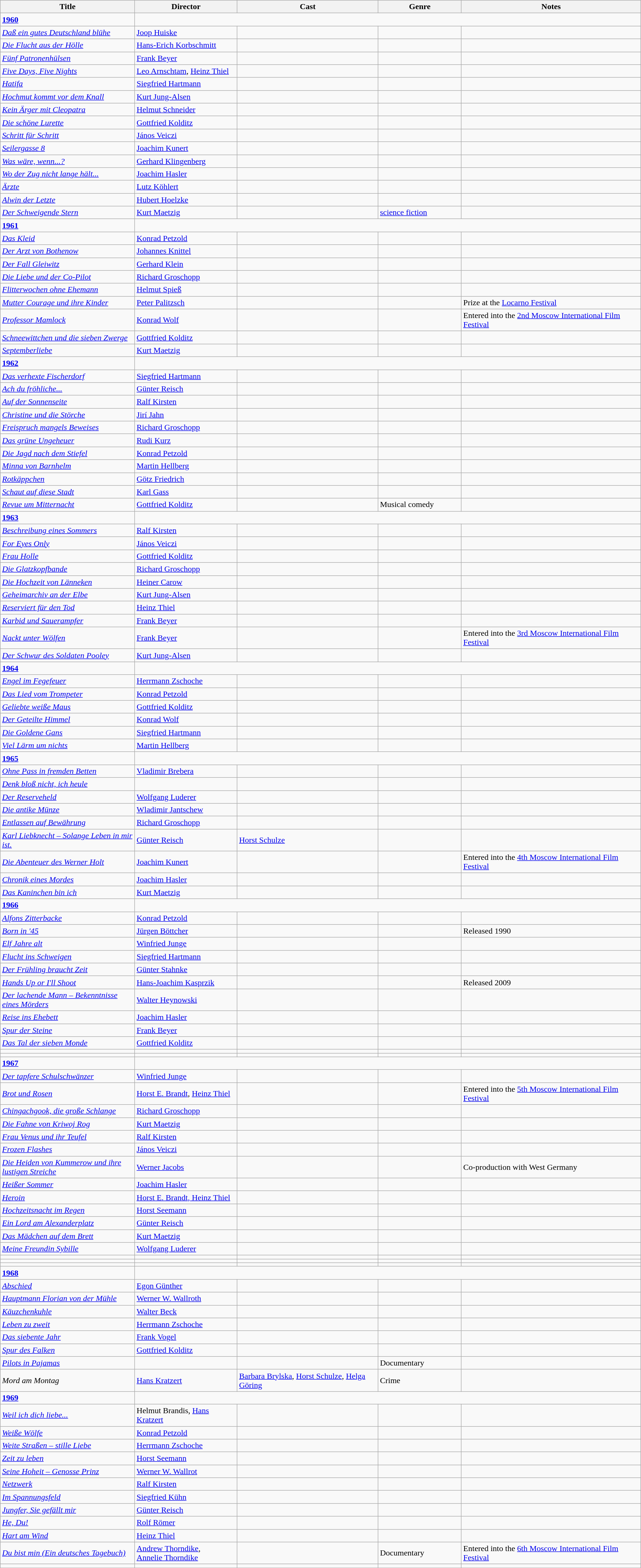<table class="wikitable" style="width:100%;">
<tr>
<th style="width:21%;">Title</th>
<th style="width:16%;">Director</th>
<th style="width:22%;">Cast</th>
<th style="width:13%;">Genre</th>
<th style="width:28%;">Notes</th>
</tr>
<tr>
<td><strong><a href='#'>1960</a></strong></td>
</tr>
<tr>
<td><em><a href='#'>Daß ein gutes Deutschland blühe</a></em></td>
<td><a href='#'>Joop Huiske</a></td>
<td></td>
<td></td>
<td></td>
</tr>
<tr>
<td><em><a href='#'>Die Flucht aus der Hölle</a></em></td>
<td><a href='#'>Hans-Erich Korbschmitt</a></td>
<td></td>
<td></td>
<td></td>
</tr>
<tr>
<td><em><a href='#'>Fünf Patronenhülsen</a></em></td>
<td><a href='#'>Frank Beyer</a></td>
<td></td>
<td></td>
<td></td>
</tr>
<tr>
<td><em><a href='#'>Five Days, Five Nights</a></em></td>
<td><a href='#'>Leo Arnschtam</a>, <a href='#'>Heinz Thiel</a></td>
<td></td>
<td></td>
<td></td>
</tr>
<tr>
<td><em><a href='#'>Hatifa</a></em></td>
<td><a href='#'>Siegfried Hartmann</a></td>
<td></td>
<td></td>
<td></td>
</tr>
<tr>
<td><em><a href='#'>Hochmut kommt vor dem Knall</a></em></td>
<td><a href='#'>Kurt Jung-Alsen</a></td>
<td></td>
<td></td>
<td></td>
</tr>
<tr>
<td><em><a href='#'>Kein Ärger mit Cleopatra</a></em></td>
<td><a href='#'>Helmut Schneider</a></td>
<td></td>
<td></td>
<td></td>
</tr>
<tr>
<td><em><a href='#'>Die schöne Lurette</a></em></td>
<td><a href='#'>Gottfried Kolditz</a></td>
<td></td>
<td></td>
<td></td>
</tr>
<tr>
<td><em><a href='#'>Schritt für Schritt</a></em></td>
<td><a href='#'>János Veiczi</a></td>
<td></td>
<td></td>
<td></td>
</tr>
<tr>
<td><em><a href='#'>Seilergasse 8</a></em></td>
<td><a href='#'>Joachim Kunert</a></td>
<td></td>
<td></td>
<td></td>
</tr>
<tr>
<td><em><a href='#'>Was wäre, wenn...?</a></em></td>
<td><a href='#'>Gerhard Klingenberg</a></td>
<td></td>
<td></td>
<td></td>
</tr>
<tr>
<td><em><a href='#'>Wo der Zug nicht lange hält...</a></em></td>
<td><a href='#'>Joachim Hasler</a></td>
<td></td>
<td></td>
<td></td>
</tr>
<tr>
<td><em><a href='#'>Ärzte</a></em></td>
<td><a href='#'>Lutz Köhlert</a></td>
<td></td>
<td></td>
<td></td>
</tr>
<tr>
<td><em><a href='#'>Alwin der Letzte</a></em></td>
<td><a href='#'>Hubert Hoelzke</a></td>
<td></td>
<td></td>
<td></td>
</tr>
<tr>
<td><em><a href='#'>Der Schweigende Stern</a></em></td>
<td><a href='#'>Kurt Maetzig</a></td>
<td></td>
<td><a href='#'>science fiction</a></td>
<td></td>
</tr>
<tr>
<td><strong><a href='#'>1961</a></strong></td>
</tr>
<tr>
<td><em><a href='#'>Das Kleid</a></em></td>
<td><a href='#'>Konrad Petzold</a></td>
<td></td>
<td></td>
<td></td>
</tr>
<tr>
<td><em><a href='#'>Der Arzt von Bothenow</a></em></td>
<td><a href='#'>Johannes Knittel</a></td>
<td></td>
<td></td>
<td></td>
</tr>
<tr>
<td><em><a href='#'>Der Fall Gleiwitz</a></em></td>
<td><a href='#'>Gerhard Klein</a></td>
<td></td>
<td></td>
<td></td>
</tr>
<tr>
<td><em><a href='#'>Die Liebe und der Co-Pilot</a></em></td>
<td><a href='#'>Richard Groschopp</a></td>
<td></td>
<td></td>
<td></td>
</tr>
<tr>
<td><em><a href='#'>Flitterwochen ohne Ehemann</a></em></td>
<td><a href='#'>Helmut Spieß</a></td>
<td></td>
<td></td>
<td></td>
</tr>
<tr>
<td><em><a href='#'>Mutter Courage und ihre Kinder</a></em></td>
<td><a href='#'>Peter Palitzsch</a></td>
<td></td>
<td></td>
<td>Prize at the <a href='#'>Locarno Festival</a></td>
</tr>
<tr>
<td><em><a href='#'>Professor Mamlock</a></em></td>
<td><a href='#'>Konrad Wolf</a></td>
<td></td>
<td></td>
<td>Entered into the <a href='#'>2nd Moscow International Film Festival</a></td>
</tr>
<tr>
<td><em><a href='#'>Schneewittchen und die sieben Zwerge</a></em></td>
<td><a href='#'>Gottfried Kolditz</a></td>
<td></td>
<td></td>
<td></td>
</tr>
<tr>
<td><em><a href='#'>Septemberliebe</a></em></td>
<td><a href='#'>Kurt Maetzig</a></td>
<td></td>
<td></td>
<td></td>
</tr>
<tr>
<td><strong><a href='#'>1962</a></strong></td>
</tr>
<tr>
<td><em><a href='#'>Das verhexte Fischerdorf</a></em></td>
<td><a href='#'>Siegfried Hartmann</a></td>
<td></td>
<td></td>
<td></td>
</tr>
<tr>
<td><em><a href='#'>Ach du fröhliche...</a></em></td>
<td><a href='#'>Günter Reisch</a></td>
<td></td>
<td></td>
<td></td>
</tr>
<tr>
<td><em><a href='#'>Auf der Sonnenseite</a></em></td>
<td><a href='#'>Ralf Kirsten</a></td>
<td></td>
<td></td>
<td></td>
</tr>
<tr>
<td><em><a href='#'>Christine und die Störche</a></em></td>
<td><a href='#'>Jirí Jahn</a></td>
<td></td>
<td></td>
<td></td>
</tr>
<tr>
<td><em><a href='#'>Freispruch mangels Beweises</a></em></td>
<td><a href='#'>Richard Groschopp</a></td>
<td></td>
<td></td>
<td></td>
</tr>
<tr>
<td><em><a href='#'>Das grüne Ungeheuer</a></em></td>
<td><a href='#'>Rudi Kurz</a></td>
<td></td>
<td></td>
<td></td>
</tr>
<tr>
<td><em><a href='#'>Die Jagd nach dem Stiefel</a></em></td>
<td><a href='#'>Konrad Petzold</a></td>
<td></td>
<td></td>
<td></td>
</tr>
<tr>
<td><em><a href='#'>Minna von Barnhelm</a></em></td>
<td><a href='#'>Martin Hellberg</a></td>
<td></td>
<td></td>
<td></td>
</tr>
<tr>
<td><em><a href='#'>Rotkäppchen</a></em></td>
<td><a href='#'>Götz Friedrich</a></td>
<td></td>
<td></td>
<td></td>
</tr>
<tr>
<td><em><a href='#'>Schaut auf diese Stadt</a></em></td>
<td><a href='#'>Karl Gass</a></td>
<td></td>
<td></td>
<td></td>
</tr>
<tr>
<td><em><a href='#'>Revue um Mitternacht</a></em></td>
<td><a href='#'>Gottfried Kolditz</a></td>
<td></td>
<td>Musical comedy</td>
<td></td>
</tr>
<tr>
<td><strong><a href='#'>1963</a></strong></td>
</tr>
<tr>
<td><em><a href='#'>Beschreibung eines Sommers</a></em></td>
<td><a href='#'>Ralf Kirsten</a></td>
<td></td>
<td></td>
<td></td>
</tr>
<tr>
<td><em><a href='#'>For Eyes Only</a></em></td>
<td><a href='#'>János Veiczi</a></td>
<td></td>
<td></td>
<td></td>
</tr>
<tr>
<td><em><a href='#'>Frau Holle</a></em></td>
<td><a href='#'>Gottfried Kolditz</a></td>
<td></td>
<td></td>
<td></td>
</tr>
<tr>
<td><em><a href='#'>Die Glatzkopfbande</a></em></td>
<td><a href='#'>Richard Groschopp</a></td>
<td></td>
<td></td>
<td></td>
</tr>
<tr>
<td><em><a href='#'>Die Hochzeit von Länneken</a></em></td>
<td><a href='#'>Heiner Carow</a></td>
<td></td>
<td></td>
<td></td>
</tr>
<tr>
<td><em><a href='#'>Geheimarchiv an der Elbe</a></em></td>
<td><a href='#'>Kurt Jung-Alsen</a></td>
<td></td>
<td></td>
<td></td>
</tr>
<tr>
<td><em><a href='#'>Reserviert für den Tod</a></em></td>
<td><a href='#'>Heinz Thiel</a></td>
<td></td>
<td></td>
<td></td>
</tr>
<tr>
<td><em><a href='#'>Karbid und Sauerampfer</a></em></td>
<td><a href='#'>Frank Beyer</a></td>
<td></td>
<td></td>
<td></td>
</tr>
<tr>
<td><em><a href='#'>Nackt unter Wölfen</a></em></td>
<td><a href='#'>Frank Beyer</a></td>
<td></td>
<td></td>
<td>Entered into the <a href='#'>3rd Moscow International Film Festival</a></td>
</tr>
<tr>
<td><em><a href='#'>Der Schwur des Soldaten Pooley</a></em></td>
<td><a href='#'>Kurt Jung-Alsen</a></td>
<td></td>
<td></td>
<td></td>
</tr>
<tr>
<td><strong><a href='#'>1964</a></strong></td>
</tr>
<tr>
<td><em><a href='#'>Engel im Fegefeuer</a></em></td>
<td><a href='#'>Herrmann Zschoche</a></td>
<td></td>
<td></td>
<td></td>
</tr>
<tr>
<td><em><a href='#'>Das Lied vom Trompeter</a></em></td>
<td><a href='#'>Konrad Petzold</a></td>
<td></td>
<td></td>
<td></td>
</tr>
<tr>
<td><em><a href='#'>Geliebte weiße Maus</a></em></td>
<td><a href='#'>Gottfried Kolditz</a></td>
<td></td>
<td></td>
<td></td>
</tr>
<tr>
<td><em><a href='#'>Der Geteilte Himmel</a></em></td>
<td><a href='#'>Konrad Wolf</a></td>
<td></td>
<td></td>
<td></td>
</tr>
<tr>
<td><em><a href='#'>Die Goldene Gans</a></em></td>
<td><a href='#'>Siegfried Hartmann</a></td>
<td></td>
<td></td>
<td></td>
</tr>
<tr>
<td><em><a href='#'>Viel Lärm um nichts</a></em></td>
<td><a href='#'>Martin Hellberg</a></td>
<td></td>
<td></td>
<td></td>
</tr>
<tr>
<td><strong><a href='#'>1965</a></strong></td>
</tr>
<tr>
<td><em><a href='#'>Ohne Pass in fremden Betten</a></em></td>
<td><a href='#'>Vladimir Brebera</a></td>
<td></td>
<td></td>
<td></td>
</tr>
<tr>
<td><em><a href='#'>Denk bloß nicht, ich heule</a></em></td>
<td></td>
<td></td>
<td></td>
<td></td>
</tr>
<tr>
<td><em><a href='#'>Der Reserveheld</a></em></td>
<td><a href='#'>Wolfgang Luderer</a></td>
<td></td>
<td></td>
<td></td>
</tr>
<tr>
<td><em><a href='#'>Die antike Münze</a></em></td>
<td><a href='#'>Wladimir Jantschew</a></td>
<td></td>
<td></td>
<td></td>
</tr>
<tr>
<td><em><a href='#'>Entlassen auf Bewährung</a></em></td>
<td><a href='#'>Richard Groschopp</a></td>
<td></td>
<td></td>
<td></td>
</tr>
<tr>
<td><em><a href='#'>Karl Liebknecht – Solange Leben in mir ist.</a></em></td>
<td><a href='#'>Günter Reisch</a></td>
<td><a href='#'>Horst Schulze</a></td>
<td></td>
<td></td>
</tr>
<tr>
<td><em><a href='#'>Die Abenteuer des Werner Holt</a></em></td>
<td><a href='#'>Joachim Kunert</a></td>
<td></td>
<td></td>
<td>Entered into the <a href='#'>4th Moscow International Film Festival</a></td>
</tr>
<tr>
<td><em><a href='#'>Chronik eines Mordes</a></em></td>
<td><a href='#'>Joachim Hasler</a></td>
<td></td>
<td></td>
<td></td>
</tr>
<tr>
<td><em><a href='#'>Das Kaninchen bin ich</a></em></td>
<td><a href='#'>Kurt Maetzig</a></td>
<td></td>
<td></td>
<td></td>
</tr>
<tr>
<td><strong><a href='#'>1966</a></strong></td>
</tr>
<tr>
<td><em><a href='#'>Alfons Zitterbacke</a></em></td>
<td><a href='#'>Konrad Petzold</a></td>
<td></td>
<td></td>
<td></td>
</tr>
<tr>
<td><em><a href='#'>Born in '45</a></em></td>
<td><a href='#'>Jürgen Böttcher</a></td>
<td></td>
<td></td>
<td>Released 1990</td>
</tr>
<tr>
<td><em><a href='#'>Elf Jahre alt</a></em></td>
<td><a href='#'>Winfried Junge</a></td>
<td></td>
<td></td>
<td></td>
</tr>
<tr>
<td><em><a href='#'>Flucht ins Schweigen</a></em></td>
<td><a href='#'>Siegfried Hartmann</a></td>
<td></td>
<td></td>
<td></td>
</tr>
<tr>
<td><em><a href='#'>Der Frühling braucht Zeit</a></em></td>
<td><a href='#'>Günter Stahnke</a></td>
<td></td>
<td></td>
<td></td>
</tr>
<tr>
<td><em><a href='#'>Hands Up or I'll Shoot</a></em></td>
<td><a href='#'>Hans-Joachim Kasprzik</a></td>
<td></td>
<td></td>
<td>Released 2009</td>
</tr>
<tr>
<td><em><a href='#'>Der lachende Mann – Bekenntnisse eines Mörders</a></em></td>
<td><a href='#'>Walter Heynowski</a></td>
<td></td>
<td></td>
<td></td>
</tr>
<tr>
<td><em><a href='#'>Reise ins Ehebett</a></em></td>
<td><a href='#'>Joachim Hasler</a></td>
<td></td>
<td></td>
<td></td>
</tr>
<tr>
<td><em><a href='#'>Spur der Steine</a></em></td>
<td><a href='#'>Frank Beyer</a></td>
<td></td>
<td></td>
<td></td>
</tr>
<tr>
<td><em><a href='#'>Das Tal der sieben Monde</a></em></td>
<td><a href='#'>Gottfried Kolditz</a></td>
<td></td>
<td></td>
<td></td>
</tr>
<tr>
<td></td>
<td></td>
<td></td>
<td></td>
<td></td>
</tr>
<tr>
<td></td>
<td></td>
<td></td>
<td></td>
<td></td>
</tr>
<tr>
<td><strong><a href='#'>1967</a></strong></td>
</tr>
<tr>
<td><em><a href='#'>Der tapfere Schulschwänzer</a></em></td>
<td><a href='#'>Winfried Junge</a></td>
<td></td>
<td></td>
<td></td>
</tr>
<tr>
<td><em><a href='#'>Brot und Rosen</a></em></td>
<td><a href='#'>Horst E. Brandt</a>, <a href='#'>Heinz Thiel</a></td>
<td></td>
<td></td>
<td>Entered into the <a href='#'>5th Moscow International Film Festival</a></td>
</tr>
<tr>
<td><em><a href='#'>Chingachgook, die große Schlange</a></em></td>
<td><a href='#'>Richard Groschopp</a></td>
<td></td>
<td></td>
<td></td>
</tr>
<tr>
<td><em><a href='#'>Die Fahne von Kriwoj Rog</a></em></td>
<td><a href='#'>Kurt Maetzig</a></td>
<td></td>
<td></td>
<td></td>
</tr>
<tr>
<td><em><a href='#'>Frau Venus und ihr Teufel</a></em></td>
<td><a href='#'>Ralf Kirsten</a></td>
<td></td>
<td></td>
<td></td>
</tr>
<tr>
<td><em><a href='#'>Frozen Flashes</a></em></td>
<td><a href='#'>János Veiczi</a></td>
<td></td>
<td></td>
<td></td>
</tr>
<tr>
<td><em><a href='#'>Die Heiden von Kummerow und ihre lustigen Streiche</a></em></td>
<td><a href='#'>Werner Jacobs</a></td>
<td></td>
<td></td>
<td>Co-production with West Germany</td>
</tr>
<tr>
<td><em><a href='#'>Heißer Sommer</a></em></td>
<td><a href='#'>Joachim Hasler</a></td>
<td></td>
<td></td>
<td></td>
</tr>
<tr>
<td><em><a href='#'>Heroin</a></em></td>
<td><a href='#'>Horst E. Brandt, Heinz Thiel</a></td>
<td></td>
<td></td>
<td></td>
</tr>
<tr>
<td><em><a href='#'>Hochzeitsnacht im Regen</a></em></td>
<td><a href='#'>Horst Seemann</a></td>
<td></td>
<td></td>
<td></td>
</tr>
<tr>
<td><em><a href='#'>Ein Lord am Alexanderplatz</a></em></td>
<td><a href='#'>Günter Reisch</a></td>
<td></td>
<td></td>
<td></td>
</tr>
<tr>
<td><em><a href='#'>Das Mädchen auf dem Brett</a></em></td>
<td><a href='#'>Kurt Maetzig</a></td>
<td></td>
<td></td>
<td></td>
</tr>
<tr>
<td><em><a href='#'>Meine Freundin Sybille</a></em></td>
<td><a href='#'>Wolfgang Luderer</a></td>
<td></td>
<td></td>
<td></td>
</tr>
<tr>
<td></td>
<td></td>
<td></td>
<td></td>
<td></td>
</tr>
<tr>
<td></td>
<td></td>
<td></td>
<td></td>
<td></td>
</tr>
<tr>
<td></td>
<td></td>
<td></td>
<td></td>
<td></td>
</tr>
<tr>
<td><strong><a href='#'>1968</a></strong></td>
</tr>
<tr>
<td><em><a href='#'>Abschied</a></em></td>
<td><a href='#'>Egon Günther</a></td>
<td></td>
<td></td>
<td></td>
</tr>
<tr>
<td><em><a href='#'>Hauptmann Florian von der Mühle</a></em></td>
<td><a href='#'>Werner W. Wallroth</a></td>
<td></td>
<td></td>
<td></td>
</tr>
<tr>
<td><em><a href='#'>Käuzchenkuhle</a></em></td>
<td><a href='#'>Walter Beck</a></td>
<td></td>
<td></td>
<td></td>
</tr>
<tr>
<td><em><a href='#'>Leben zu zweit</a></em></td>
<td><a href='#'>Herrmann Zschoche</a></td>
<td></td>
<td></td>
<td></td>
</tr>
<tr>
<td><em><a href='#'>Das siebente Jahr</a></em></td>
<td><a href='#'>Frank Vogel</a></td>
<td></td>
<td></td>
<td></td>
</tr>
<tr>
<td><em><a href='#'>Spur des Falken</a></em></td>
<td><a href='#'>Gottfried Kolditz</a></td>
<td></td>
<td></td>
<td></td>
</tr>
<tr>
<td><em><a href='#'>Pilots in Pajamas</a></em></td>
<td> <br> </td>
<td></td>
<td>Documentary</td>
<td></td>
</tr>
<tr>
<td><em>Mord am Montag</em></td>
<td><a href='#'>Hans Kratzert</a></td>
<td><a href='#'>Barbara Brylska</a>, <a href='#'>Horst Schulze</a>, <a href='#'>Helga Göring</a></td>
<td>Crime</td>
<td></td>
</tr>
<tr>
<td><strong><a href='#'>1969</a></strong></td>
</tr>
<tr>
<td><em><a href='#'>Weil ich dich liebe...</a></em></td>
<td>Helmut Brandis, <a href='#'>Hans Kratzert</a></td>
<td></td>
<td></td>
<td></td>
</tr>
<tr>
<td><em><a href='#'>Weiße Wölfe</a></em></td>
<td><a href='#'>Konrad Petzold</a></td>
<td></td>
<td></td>
<td></td>
</tr>
<tr>
<td><em><a href='#'>Weite Straßen – stille Liebe</a></em></td>
<td><a href='#'>Herrmann Zschoche</a></td>
<td></td>
<td></td>
<td></td>
</tr>
<tr>
<td><em><a href='#'>Zeit zu leben</a></em></td>
<td><a href='#'>Horst Seemann</a></td>
<td></td>
<td></td>
<td></td>
</tr>
<tr>
<td><em><a href='#'>Seine Hoheit – Genosse Prinz</a></em></td>
<td><a href='#'>Werner W. Wallrot</a></td>
<td></td>
<td></td>
<td></td>
</tr>
<tr>
<td><em><a href='#'>Netzwerk</a></em></td>
<td><a href='#'>Ralf Kirsten</a></td>
<td></td>
<td></td>
<td></td>
</tr>
<tr>
<td><em><a href='#'>Im Spannungsfeld</a></em></td>
<td><a href='#'>Siegfried Kühn</a></td>
<td></td>
<td></td>
<td></td>
</tr>
<tr>
<td><em><a href='#'>Jungfer, Sie gefällt mir</a></em></td>
<td><a href='#'>Günter Reisch</a></td>
<td></td>
<td></td>
<td></td>
</tr>
<tr>
<td><em><a href='#'>He, Du!</a></em></td>
<td><a href='#'>Rolf Römer</a></td>
<td></td>
<td></td>
<td></td>
</tr>
<tr>
<td><em><a href='#'>Hart am Wind</a></em></td>
<td><a href='#'>Heinz Thiel</a></td>
<td></td>
<td></td>
<td></td>
</tr>
<tr>
<td><em><a href='#'>Du bist min (Ein deutsches Tagebuch)</a></em></td>
<td><a href='#'>Andrew Thorndike</a>, <br> <a href='#'>Annelie Thorndike</a></td>
<td></td>
<td>Documentary</td>
<td>Entered into the <a href='#'>6th Moscow International Film Festival</a></td>
</tr>
<tr>
<td></td>
<td></td>
<td></td>
<td></td>
<td></td>
</tr>
</table>
